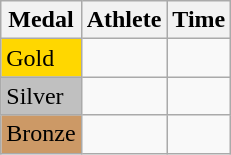<table class="wikitable">
<tr>
<th>Medal</th>
<th>Athlete</th>
<th>Time</th>
</tr>
<tr>
<td bgcolor="gold">Gold</td>
<td></td>
<td></td>
</tr>
<tr>
<td bgcolor="silver">Silver</td>
<td></td>
<td></td>
</tr>
<tr>
<td bgcolor="CC9966">Bronze</td>
<td></td>
<td></td>
</tr>
</table>
